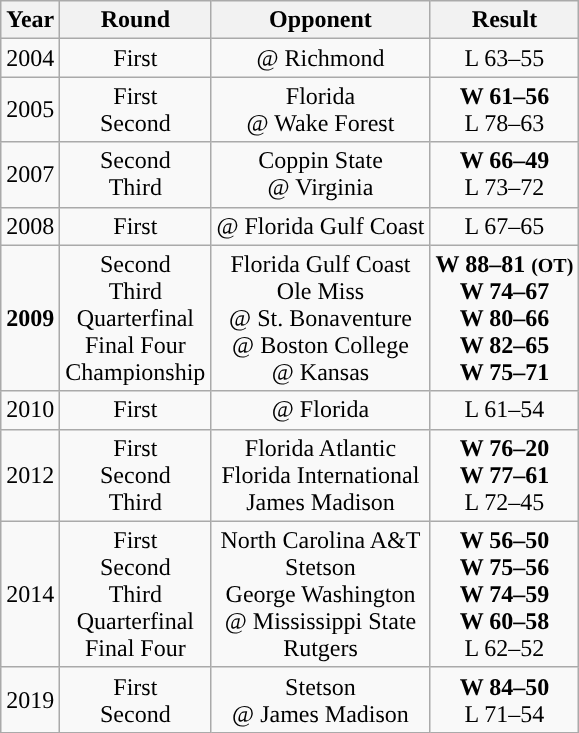<table class="wikitable sortable" style="text-align:center;">
<tr>
<th style="text-align:center;">Year</th>
<th style="text-align:center;">Round</th>
<th style="text-align:center;">Opponent</th>
<th style="text-align:center;">Result</th>
</tr>
<tr>
<td>2004</td>
<td>First</td>
<td>@ Richmond</td>
<td>L 63–55</td>
</tr>
<tr>
<td>2005</td>
<td>First<br>Second</td>
<td>Florida<br>@ Wake Forest</td>
<td><strong>W 61–56</strong><br>L 78–63</td>
</tr>
<tr>
<td>2007</td>
<td>Second<br>Third</td>
<td>Coppin State<br>@ Virginia</td>
<td><strong>W 66–49</strong><br>L 73–72</td>
</tr>
<tr>
<td>2008</td>
<td>First</td>
<td>@ Florida Gulf Coast</td>
<td>L 67–65</td>
</tr>
<tr>
<td><strong>2009</strong></td>
<td>Second<br>Third<br>Quarterfinal<br>Final Four<br>Championship</td>
<td>Florida Gulf Coast<br>Ole Miss<br>@ St. Bonaventure<br>@ Boston College<br>@ Kansas</td>
<td><strong>W 88–81 <small>(OT)</small></strong><br><strong>W 74–67</strong><br><strong>W 80–66</strong><br><strong>W 82–65</strong><br><strong>W 75–71</strong></td>
</tr>
<tr>
<td>2010</td>
<td>First</td>
<td>@ Florida</td>
<td>L 61–54</td>
</tr>
<tr>
<td>2012</td>
<td>First<br>Second<br>Third</td>
<td>Florida Atlantic<br>Florida International<br>James Madison</td>
<td><strong>W 76–20</strong><br><strong>W 77–61</strong><br>L 72–45</td>
</tr>
<tr>
<td>2014</td>
<td>First<br>Second<br>Third<br>Quarterfinal<br>Final Four</td>
<td>North Carolina A&T<br>Stetson<br>George Washington<br>@ Mississippi State<br>Rutgers</td>
<td><strong>W 56–50</strong><br><strong>W 75–56</strong><br><strong>W 74–59</strong><br><strong>W 60–58</strong><br>L 62–52</td>
</tr>
<tr>
<td>2019</td>
<td>First<br>Second</td>
<td>Stetson<br>@ James Madison</td>
<td><strong>W 84–50</strong><br>L 71–54</td>
</tr>
</table>
